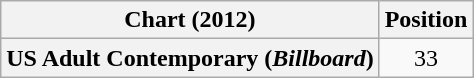<table class="wikitable plainrowheaders" style="text-align:center">
<tr>
<th scope="col">Chart (2012)</th>
<th scope="col">Position</th>
</tr>
<tr>
<th scope="row">US Adult Contemporary (<em>Billboard</em>)</th>
<td>33</td>
</tr>
</table>
